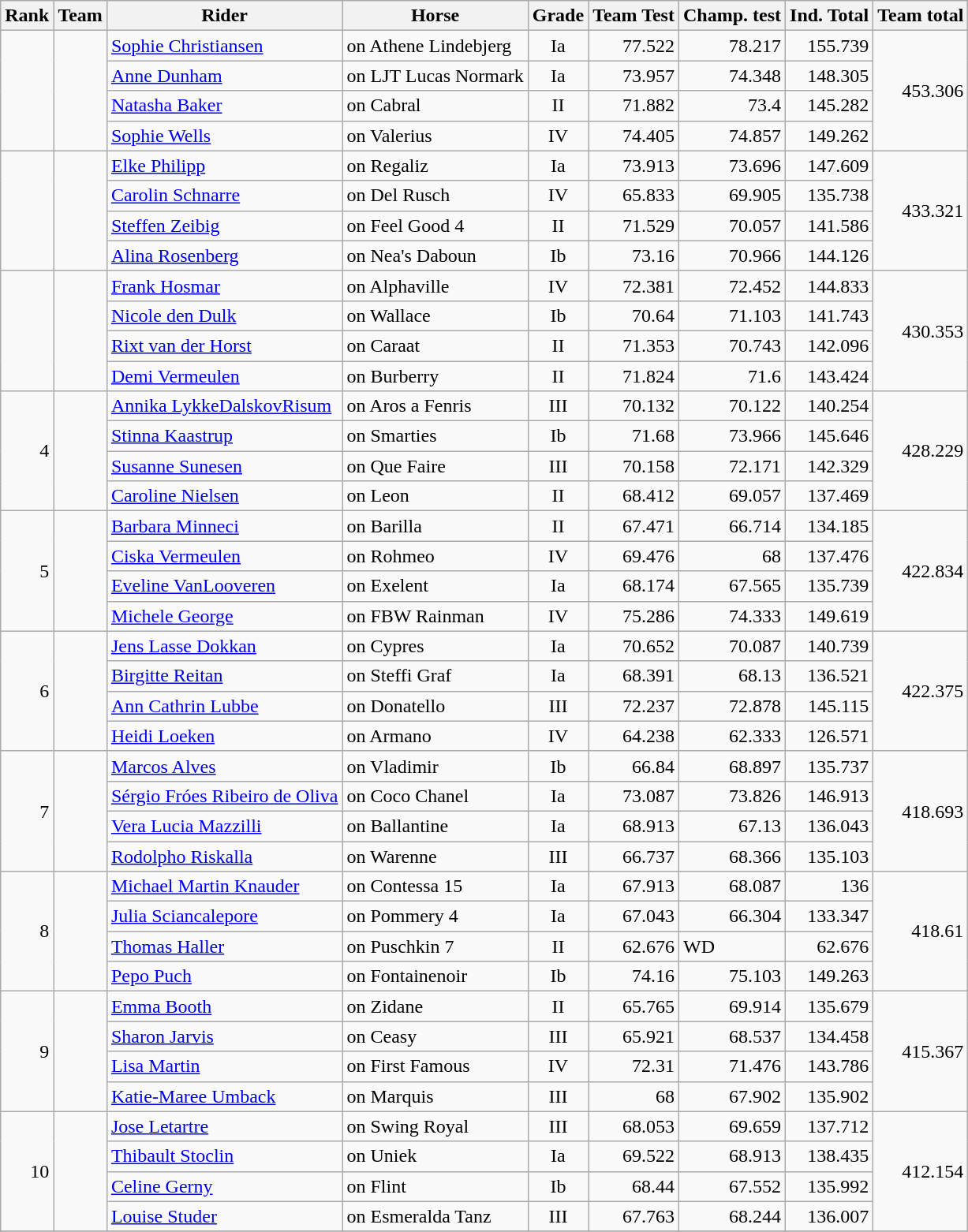<table class=wikitable style="font-size:100%">
<tr>
<th>Rank</th>
<th>Team</th>
<th>Rider</th>
<th>Horse</th>
<th>Grade</th>
<th>Team Test</th>
<th>Champ. test</th>
<th>Ind. Total</th>
<th>Team total</th>
</tr>
<tr>
<td rowspan="4" align=right></td>
<td rowspan="4"></td>
<td><a href='#'>Sophie Christiansen</a></td>
<td>on Athene Lindebjerg</td>
<td align=center>Ia</td>
<td align=right>77.522</td>
<td align=right>78.217</td>
<td align=right>155.739</td>
<td rowspan="4" align=right>453.306</td>
</tr>
<tr>
<td><a href='#'>Anne Dunham</a></td>
<td>on LJT Lucas Normark</td>
<td align=center>Ia</td>
<td align=right>73.957</td>
<td align=right>74.348</td>
<td align=right>148.305</td>
</tr>
<tr>
<td><a href='#'>Natasha Baker</a></td>
<td>on Cabral</td>
<td align=center>II</td>
<td align=right>71.882</td>
<td align=right>73.4</td>
<td align=right>145.282</td>
</tr>
<tr>
<td><a href='#'>Sophie Wells</a></td>
<td>on Valerius</td>
<td align=center>IV</td>
<td align=right>74.405</td>
<td align=right>74.857</td>
<td align=right>149.262</td>
</tr>
<tr>
<td rowspan="4" align=right></td>
<td rowspan="4"></td>
<td><a href='#'>Elke Philipp</a></td>
<td>on Regaliz</td>
<td align=center>Ia</td>
<td align=right>73.913</td>
<td align=right>73.696</td>
<td align=right>147.609</td>
<td rowspan="4" align=right>433.321</td>
</tr>
<tr>
<td><a href='#'>Carolin Schnarre</a></td>
<td>on Del Rusch</td>
<td align=center>IV</td>
<td align=right>65.833</td>
<td align=right>69.905</td>
<td align=right>135.738</td>
</tr>
<tr>
<td><a href='#'>Steffen Zeibig</a></td>
<td>on Feel Good 4</td>
<td align=center>II</td>
<td align=right>71.529</td>
<td align=right>70.057</td>
<td align=right>141.586</td>
</tr>
<tr>
<td><a href='#'>Alina Rosenberg</a></td>
<td>on Nea's Daboun</td>
<td align=center>Ib</td>
<td align=right>73.16</td>
<td align=right>70.966</td>
<td align=right>144.126</td>
</tr>
<tr>
<td rowspan="4" align=right></td>
<td rowspan="4"></td>
<td><a href='#'>Frank Hosmar</a></td>
<td>on Alphaville</td>
<td align=center>IV</td>
<td align=right>72.381</td>
<td align=right>72.452</td>
<td align=right>144.833</td>
<td rowspan="4" align=right>430.353</td>
</tr>
<tr>
<td><a href='#'>Nicole den Dulk</a></td>
<td>on Wallace</td>
<td align=center>Ib</td>
<td align=right>70.64</td>
<td align=right>71.103</td>
<td align=right>141.743</td>
</tr>
<tr>
<td><a href='#'>Rixt van der Horst</a></td>
<td>on Caraat</td>
<td align=center>II</td>
<td align=right>71.353</td>
<td align=right>70.743</td>
<td align=right>142.096</td>
</tr>
<tr>
<td><a href='#'>Demi Vermeulen</a></td>
<td>on Burberry</td>
<td align=center>II</td>
<td align=right>71.824</td>
<td align=right>71.6</td>
<td align=right>143.424</td>
</tr>
<tr>
<td rowspan="4" align=right>4</td>
<td rowspan="4"></td>
<td><a href='#'>Annika LykkeDalskovRisum</a></td>
<td>on Aros a Fenris</td>
<td align=center>III</td>
<td align=right>70.132</td>
<td align=right>70.122</td>
<td align=right>140.254</td>
<td rowspan="4" align=right>428.229</td>
</tr>
<tr>
<td><a href='#'>Stinna Kaastrup</a></td>
<td>on Smarties</td>
<td align=center>Ib</td>
<td align=right>71.68</td>
<td align=right>73.966</td>
<td align=right>145.646</td>
</tr>
<tr>
<td><a href='#'>Susanne Sunesen</a></td>
<td>on Que Faire</td>
<td align=center>III</td>
<td align=right>70.158</td>
<td align=right>72.171</td>
<td align=right>142.329</td>
</tr>
<tr>
<td><a href='#'>Caroline Nielsen</a></td>
<td>on Leon</td>
<td align=center>II</td>
<td align=right>68.412</td>
<td align=right>69.057</td>
<td align=right>137.469</td>
</tr>
<tr>
<td rowspan="4" align=right>5</td>
<td rowspan="4"></td>
<td><a href='#'>Barbara Minneci</a></td>
<td>on Barilla</td>
<td align=center>II</td>
<td align=right>67.471</td>
<td align=right>66.714</td>
<td align=right>134.185</td>
<td rowspan="4" align=right>422.834</td>
</tr>
<tr>
<td><a href='#'>Ciska Vermeulen</a></td>
<td>on Rohmeo</td>
<td align=center>IV</td>
<td align=right>69.476</td>
<td align=right>68</td>
<td align=right>137.476</td>
</tr>
<tr>
<td><a href='#'>Eveline VanLooveren</a></td>
<td>on Exelent</td>
<td align=center>Ia</td>
<td align=right>68.174</td>
<td align=right>67.565</td>
<td align=right>135.739</td>
</tr>
<tr>
<td><a href='#'>Michele George</a></td>
<td>on FBW Rainman</td>
<td align=center>IV</td>
<td align=right>75.286</td>
<td align=right>74.333</td>
<td align=right>149.619</td>
</tr>
<tr>
<td rowspan="4" align=right>6</td>
<td rowspan="4"></td>
<td><a href='#'>Jens Lasse Dokkan</a></td>
<td>on Cypres</td>
<td align=center>Ia</td>
<td align=right>70.652</td>
<td align=right>70.087</td>
<td align=right>140.739</td>
<td rowspan="4" align=right>422.375</td>
</tr>
<tr>
<td><a href='#'>Birgitte Reitan</a></td>
<td>on Steffi Graf</td>
<td align=center>Ia</td>
<td align=right>68.391</td>
<td align=right>68.13</td>
<td align=right>136.521</td>
</tr>
<tr>
<td><a href='#'>Ann Cathrin Lubbe</a></td>
<td>on Donatello</td>
<td align=center>III</td>
<td align=right>72.237</td>
<td align=right>72.878</td>
<td align=right>145.115</td>
</tr>
<tr>
<td><a href='#'>Heidi Loeken</a></td>
<td>on Armano</td>
<td align=center>IV</td>
<td align=right>64.238</td>
<td align=right>62.333</td>
<td align=right>126.571</td>
</tr>
<tr>
<td rowspan="4" align=right>7</td>
<td rowspan="4"></td>
<td><a href='#'>Marcos Alves</a></td>
<td>on Vladimir</td>
<td align=center>Ib</td>
<td align=right>66.84</td>
<td align=right>68.897</td>
<td align=right>135.737</td>
<td rowspan="4" align=right>418.693</td>
</tr>
<tr>
<td><a href='#'>Sérgio Fróes Ribeiro de Oliva</a></td>
<td>on Coco Chanel</td>
<td align=center>Ia</td>
<td align=right>73.087</td>
<td align=right>73.826</td>
<td align=right>146.913</td>
</tr>
<tr>
<td><a href='#'>Vera Lucia Mazzilli</a></td>
<td>on Ballantine</td>
<td align=center>Ia</td>
<td align=right>68.913</td>
<td align=right>67.13</td>
<td align=right>136.043</td>
</tr>
<tr>
<td><a href='#'>Rodolpho Riskalla</a></td>
<td>on Warenne</td>
<td align=center>III</td>
<td align=right>66.737</td>
<td align=right>68.366</td>
<td align=right>135.103</td>
</tr>
<tr>
<td rowspan="4" align=right>8</td>
<td rowspan="4"></td>
<td><a href='#'>Michael Martin Knauder</a></td>
<td>on Contessa 15</td>
<td align=center>Ia</td>
<td align=right>67.913</td>
<td align=right>68.087</td>
<td align=right>136</td>
<td rowspan="4" align=right>418.61</td>
</tr>
<tr>
<td><a href='#'>Julia Sciancalepore</a></td>
<td>on Pommery 4</td>
<td align=center>Ia</td>
<td align=right>67.043</td>
<td align=right>66.304</td>
<td align=right>133.347</td>
</tr>
<tr>
<td><a href='#'>Thomas Haller</a></td>
<td>on Puschkin 7</td>
<td align=center>II</td>
<td align=right>62.676</td>
<td>WD</td>
<td align=right>62.676</td>
</tr>
<tr>
<td><a href='#'>Pepo Puch</a></td>
<td>on Fontainenoir</td>
<td align=center>Ib</td>
<td align=right>74.16</td>
<td align=right>75.103</td>
<td align=right>149.263</td>
</tr>
<tr>
<td rowspan="4" align=right>9</td>
<td rowspan="4"></td>
<td><a href='#'>Emma Booth</a></td>
<td>on Zidane</td>
<td align=center>II</td>
<td align=right>65.765</td>
<td align=right>69.914</td>
<td align=right>135.679</td>
<td rowspan="4" align=right>415.367</td>
</tr>
<tr>
<td><a href='#'>Sharon Jarvis</a></td>
<td>on Ceasy</td>
<td align=center>III</td>
<td align=right>65.921</td>
<td align=right>68.537</td>
<td align=right>134.458</td>
</tr>
<tr>
<td><a href='#'>Lisa Martin</a></td>
<td>on First Famous</td>
<td align=center>IV</td>
<td align=right>72.31</td>
<td align=right>71.476</td>
<td align=right>143.786</td>
</tr>
<tr>
<td><a href='#'>Katie-Maree Umback</a></td>
<td>on Marquis</td>
<td align=center>III</td>
<td align=right>68</td>
<td align=right>67.902</td>
<td align=right>135.902</td>
</tr>
<tr>
<td rowspan="4" align=right>10</td>
<td rowspan="4"></td>
<td><a href='#'>Jose Letartre</a></td>
<td>on Swing Royal</td>
<td align=center>III</td>
<td align=right>68.053</td>
<td align=right>69.659</td>
<td align=right>137.712</td>
<td rowspan="4" align=right>412.154</td>
</tr>
<tr>
<td><a href='#'>Thibault Stoclin</a></td>
<td>on Uniek</td>
<td align=center>Ia</td>
<td align=right>69.522</td>
<td align=right>68.913</td>
<td align=right>138.435</td>
</tr>
<tr>
<td><a href='#'>Celine Gerny</a></td>
<td>on Flint</td>
<td align=center>Ib</td>
<td align=right>68.44</td>
<td align=right>67.552</td>
<td align=right>135.992</td>
</tr>
<tr>
<td><a href='#'>Louise Studer</a></td>
<td>on Esmeralda Tanz</td>
<td align=center>III</td>
<td align=right>67.763</td>
<td align=right>68.244</td>
<td align=right>136.007</td>
</tr>
<tr>
</tr>
</table>
